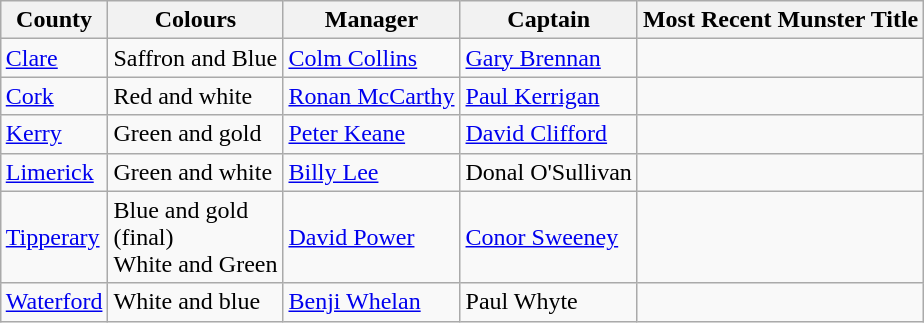<table class="wikitable" style="margin:1em auto;">
<tr>
<th>County</th>
<th>Colours</th>
<th>Manager</th>
<th>Captain</th>
<th>Most Recent Munster Title</th>
</tr>
<tr>
<td> <a href='#'>Clare</a></td>
<td>Saffron and Blue</td>
<td><a href='#'>Colm Collins</a></td>
<td><a href='#'>Gary Brennan</a></td>
<td></td>
</tr>
<tr>
<td> <a href='#'>Cork</a></td>
<td>Red and white</td>
<td><a href='#'>Ronan McCarthy</a></td>
<td><a href='#'>Paul Kerrigan</a></td>
<td></td>
</tr>
<tr>
<td> <a href='#'>Kerry</a></td>
<td>Green and gold</td>
<td><a href='#'>Peter Keane</a></td>
<td><a href='#'>David Clifford</a></td>
<td></td>
</tr>
<tr>
<td> <a href='#'>Limerick</a></td>
<td>Green and white</td>
<td><a href='#'>Billy Lee</a></td>
<td>Donal O'Sullivan</td>
<td></td>
</tr>
<tr>
<td> <a href='#'>Tipperary</a></td>
<td>Blue and gold<br>(final)<br>White and Green</td>
<td><a href='#'>David Power</a></td>
<td><a href='#'>Conor Sweeney</a></td>
<td></td>
</tr>
<tr>
<td> <a href='#'>Waterford</a></td>
<td>White and blue</td>
<td><a href='#'>Benji Whelan</a></td>
<td>Paul Whyte</td>
<td></td>
</tr>
</table>
